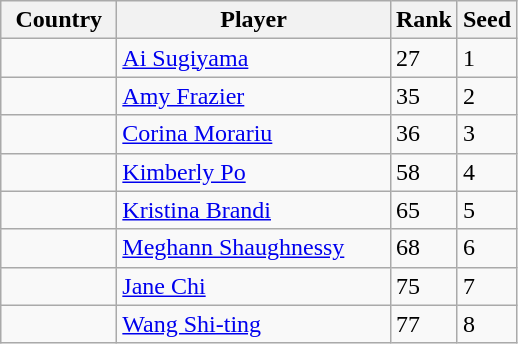<table class="sortable wikitable">
<tr>
<th width="70">Country</th>
<th width="175">Player</th>
<th>Rank</th>
<th>Seed</th>
</tr>
<tr>
<td></td>
<td><a href='#'>Ai Sugiyama</a></td>
<td>27</td>
<td>1</td>
</tr>
<tr>
<td></td>
<td><a href='#'>Amy Frazier</a></td>
<td>35</td>
<td>2</td>
</tr>
<tr>
<td></td>
<td><a href='#'>Corina Morariu</a></td>
<td>36</td>
<td>3</td>
</tr>
<tr>
<td></td>
<td><a href='#'>Kimberly Po</a></td>
<td>58</td>
<td>4</td>
</tr>
<tr>
<td></td>
<td><a href='#'>Kristina Brandi</a></td>
<td>65</td>
<td>5</td>
</tr>
<tr>
<td></td>
<td><a href='#'>Meghann Shaughnessy</a></td>
<td>68</td>
<td>6</td>
</tr>
<tr>
<td></td>
<td><a href='#'>Jane Chi</a></td>
<td>75</td>
<td>7</td>
</tr>
<tr>
<td></td>
<td><a href='#'>Wang Shi-ting</a></td>
<td>77</td>
<td>8</td>
</tr>
</table>
